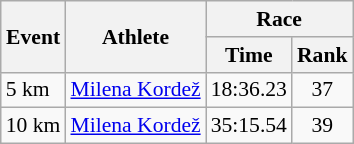<table class="wikitable" border="1" style="font-size:90%">
<tr>
<th rowspan=2>Event</th>
<th rowspan=2>Athlete</th>
<th colspan=2>Race</th>
</tr>
<tr>
<th>Time</th>
<th>Rank</th>
</tr>
<tr>
<td>5 km</td>
<td><a href='#'>Milena Kordež</a></td>
<td align=center>18:36.23</td>
<td align=center>37</td>
</tr>
<tr>
<td>10 km</td>
<td><a href='#'>Milena Kordež</a></td>
<td align=center>35:15.54</td>
<td align=center>39</td>
</tr>
</table>
